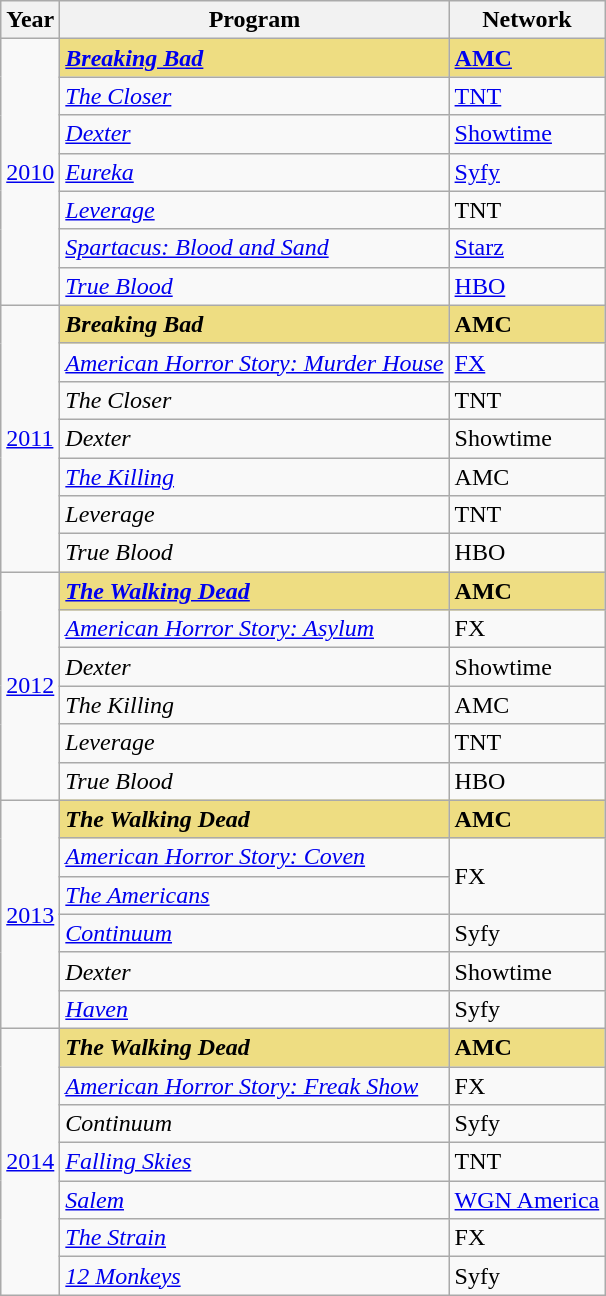<table class="wikitable">
<tr>
<th>Year</th>
<th>Program</th>
<th>Network</th>
</tr>
<tr>
<td rowspan="7"><a href='#'>2010</a></td>
<td style="background:#EEDD82"><strong><em><a href='#'>Breaking Bad</a></em></strong></td>
<td style="background:#EEDD82"><strong><a href='#'>AMC</a></strong></td>
</tr>
<tr>
<td><em><a href='#'>The Closer</a></em></td>
<td><a href='#'>TNT</a></td>
</tr>
<tr>
<td><em><a href='#'>Dexter</a></em></td>
<td><a href='#'>Showtime</a></td>
</tr>
<tr>
<td><em><a href='#'>Eureka</a></em></td>
<td><a href='#'>Syfy</a></td>
</tr>
<tr>
<td><em><a href='#'>Leverage</a></em></td>
<td>TNT</td>
</tr>
<tr>
<td><em><a href='#'>Spartacus: Blood and Sand</a></em></td>
<td><a href='#'>Starz</a></td>
</tr>
<tr>
<td><em><a href='#'>True Blood</a></em></td>
<td><a href='#'>HBO</a></td>
</tr>
<tr>
<td rowspan="7"><a href='#'>2011</a></td>
<td style="background:#EEDD82"><strong><em>Breaking Bad</em></strong></td>
<td style="background:#EEDD82"><strong>AMC</strong></td>
</tr>
<tr>
<td><em><a href='#'>American Horror Story: Murder House</a></em></td>
<td><a href='#'>FX</a></td>
</tr>
<tr>
<td><em>The Closer</em></td>
<td>TNT</td>
</tr>
<tr>
<td><em>Dexter</em></td>
<td>Showtime</td>
</tr>
<tr>
<td><em><a href='#'>The Killing</a></em></td>
<td>AMC</td>
</tr>
<tr>
<td><em>Leverage</em></td>
<td>TNT</td>
</tr>
<tr>
<td><em>True Blood</em></td>
<td>HBO</td>
</tr>
<tr>
<td rowspan="6"><a href='#'>2012</a></td>
<td style="background:#EEDD82"><strong><em><a href='#'>The Walking Dead</a></em></strong></td>
<td style="background:#EEDD82"><strong>AMC</strong></td>
</tr>
<tr>
<td><em><a href='#'>American Horror Story: Asylum</a></em></td>
<td>FX</td>
</tr>
<tr>
<td><em>Dexter</em></td>
<td>Showtime</td>
</tr>
<tr>
<td><em>The Killing</em></td>
<td>AMC</td>
</tr>
<tr>
<td><em>Leverage</em></td>
<td>TNT</td>
</tr>
<tr>
<td><em>True Blood</em></td>
<td>HBO</td>
</tr>
<tr>
<td rowspan="6"><a href='#'>2013</a></td>
<td style="background:#EEDD82"><strong><em>The Walking Dead</em></strong></td>
<td style="background:#EEDD82"><strong>AMC</strong></td>
</tr>
<tr>
<td><em><a href='#'>American Horror Story: Coven</a></em></td>
<td rowspan="2">FX</td>
</tr>
<tr>
<td><em><a href='#'>The Americans</a></em></td>
</tr>
<tr>
<td><em><a href='#'>Continuum</a></em></td>
<td>Syfy</td>
</tr>
<tr>
<td><em>Dexter</em></td>
<td>Showtime</td>
</tr>
<tr>
<td><em><a href='#'>Haven</a></em></td>
<td>Syfy</td>
</tr>
<tr>
<td rowspan="7"><a href='#'>2014</a></td>
<td style="background:#EEDD82"><strong><em>The Walking Dead</em></strong></td>
<td style="background:#EEDD82"><strong>AMC</strong></td>
</tr>
<tr>
<td><em><a href='#'>American Horror Story: Freak Show</a></em></td>
<td>FX</td>
</tr>
<tr>
<td><em>Continuum</em></td>
<td>Syfy</td>
</tr>
<tr>
<td><em><a href='#'>Falling Skies</a></em></td>
<td>TNT</td>
</tr>
<tr>
<td><em><a href='#'>Salem</a></em></td>
<td><a href='#'>WGN America</a></td>
</tr>
<tr>
<td><em><a href='#'>The Strain</a></em></td>
<td>FX</td>
</tr>
<tr>
<td><em><a href='#'>12 Monkeys</a></em></td>
<td>Syfy</td>
</tr>
</table>
